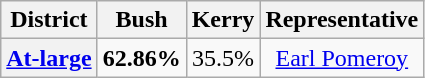<table class=wikitable>
<tr>
<th>District</th>
<th>Bush</th>
<th>Kerry</th>
<th>Representative</th>
</tr>
<tr align=center>
<th><a href='#'>At-large</a></th>
<td><strong>62.86%</strong></td>
<td>35.5%</td>
<td><a href='#'>Earl Pomeroy</a></td>
</tr>
</table>
